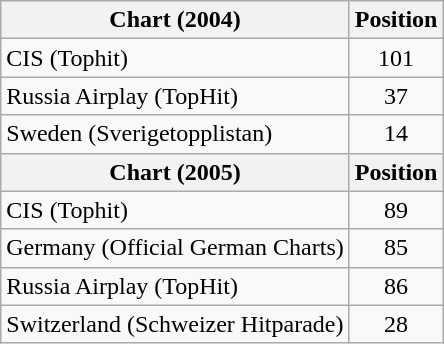<table class="wikitable">
<tr>
<th>Chart (2004)</th>
<th>Position</th>
</tr>
<tr>
<td>CIS (Tophit)</td>
<td align="center">101</td>
</tr>
<tr>
<td>Russia Airplay (TopHit)</td>
<td align="center">37</td>
</tr>
<tr>
<td>Sweden (Sverigetopplistan)</td>
<td align="center">14</td>
</tr>
<tr>
<th>Chart (2005)</th>
<th>Position</th>
</tr>
<tr>
<td>CIS (Tophit)</td>
<td align="center">89</td>
</tr>
<tr>
<td>Germany (Official German Charts)</td>
<td align="center">85</td>
</tr>
<tr>
<td>Russia Airplay (TopHit)</td>
<td align="center">86</td>
</tr>
<tr>
<td>Switzerland (Schweizer Hitparade)</td>
<td align="center">28</td>
</tr>
</table>
